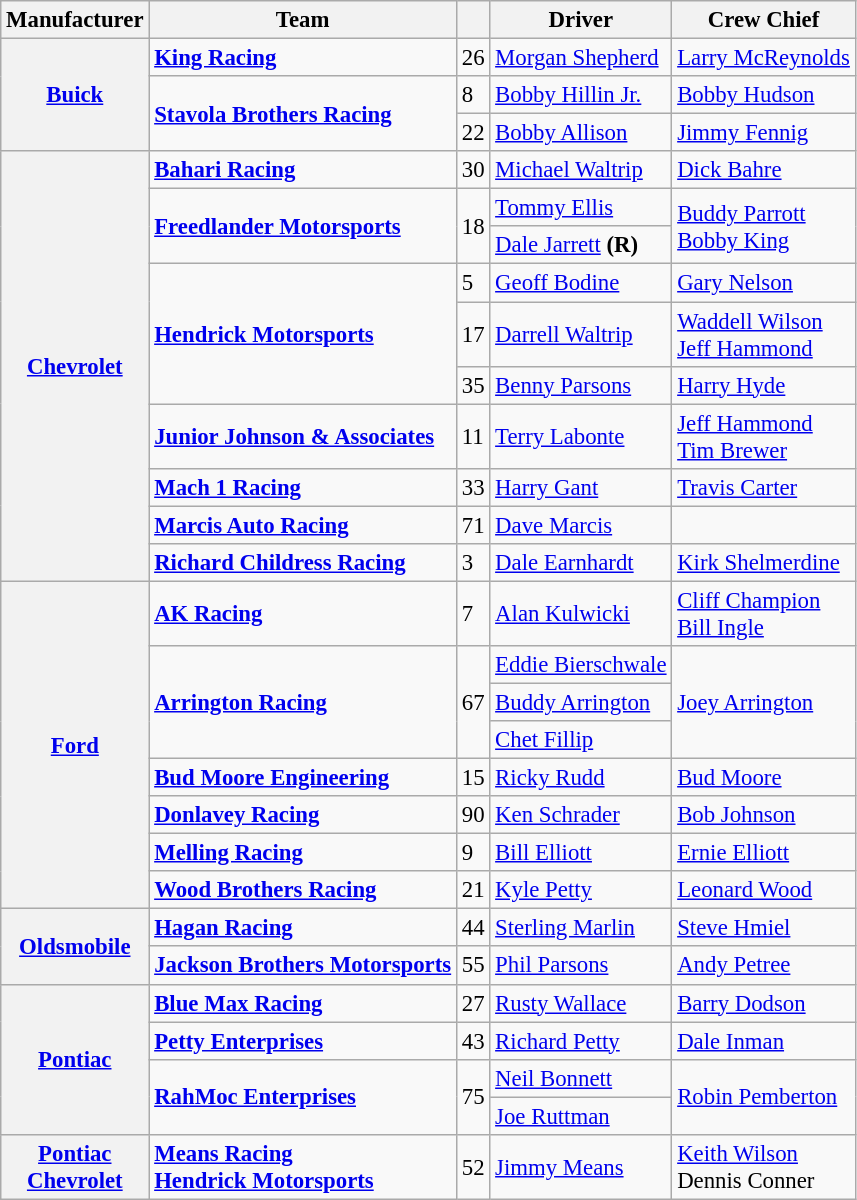<table class="wikitable" style="font-size: 95%;">
<tr>
<th>Manufacturer</th>
<th>Team</th>
<th></th>
<th>Driver</th>
<th>Crew Chief</th>
</tr>
<tr>
<th rowspan=3><a href='#'>Buick</a></th>
<td><strong><a href='#'>King Racing</a></strong></td>
<td>26</td>
<td><a href='#'>Morgan Shepherd</a></td>
<td><a href='#'>Larry McReynolds</a></td>
</tr>
<tr>
<td rowspan=2><strong><a href='#'>Stavola Brothers Racing</a></strong></td>
<td>8</td>
<td><a href='#'>Bobby Hillin Jr.</a></td>
<td><a href='#'>Bobby Hudson</a></td>
</tr>
<tr>
<td>22</td>
<td><a href='#'>Bobby Allison</a></td>
<td><a href='#'>Jimmy Fennig</a></td>
</tr>
<tr>
<th rowspan="10"><a href='#'>Chevrolet</a></th>
<td><strong><a href='#'>Bahari Racing</a></strong></td>
<td>30</td>
<td><a href='#'>Michael Waltrip</a></td>
<td><a href='#'>Dick Bahre</a></td>
</tr>
<tr>
<td rowspan="2"><strong><a href='#'>Freedlander Motorsports</a></strong></td>
<td rowspan="2">18</td>
<td><a href='#'>Tommy Ellis</a> <small></small></td>
<td rowspan="2"><a href='#'>Buddy Parrott</a> <small> <br> </small><a href='#'>Bobby King</a> <small></small></td>
</tr>
<tr>
<td><a href='#'>Dale Jarrett</a> <strong>(R)</strong> <small></small></td>
</tr>
<tr>
<td rowspan=3><strong><a href='#'>Hendrick Motorsports</a></strong></td>
<td>5</td>
<td><a href='#'>Geoff Bodine</a></td>
<td><a href='#'>Gary Nelson</a></td>
</tr>
<tr>
<td>17</td>
<td><a href='#'>Darrell Waltrip</a></td>
<td><a href='#'>Waddell Wilson</a> <small> <br> </small><a href='#'>Jeff Hammond</a> <small></small></td>
</tr>
<tr>
<td>35</td>
<td><a href='#'>Benny Parsons</a></td>
<td><a href='#'>Harry Hyde</a></td>
</tr>
<tr>
<td><strong><a href='#'>Junior Johnson & Associates</a></strong></td>
<td>11</td>
<td><a href='#'>Terry Labonte</a></td>
<td><a href='#'>Jeff Hammond</a> <small> <br> </small><a href='#'>Tim Brewer</a> <small></small></td>
</tr>
<tr>
<td><strong><a href='#'>Mach 1 Racing</a></strong></td>
<td>33</td>
<td><a href='#'>Harry Gant</a></td>
<td><a href='#'>Travis Carter</a></td>
</tr>
<tr>
<td><strong><a href='#'>Marcis Auto Racing</a></strong></td>
<td>71</td>
<td><a href='#'>Dave Marcis</a></td>
<td></td>
</tr>
<tr>
<td><strong><a href='#'>Richard Childress Racing</a></strong></td>
<td>3</td>
<td><a href='#'>Dale Earnhardt</a></td>
<td><a href='#'>Kirk Shelmerdine</a></td>
</tr>
<tr>
<th rowspan="8"><a href='#'>Ford</a></th>
<td><strong><a href='#'>AK Racing</a></strong></td>
<td>7</td>
<td><a href='#'>Alan Kulwicki</a></td>
<td><a href='#'>Cliff Champion</a> <small></small> <small><br> </small><a href='#'>Bill Ingle</a> <small></small></td>
</tr>
<tr>
<td rowspan="3"><strong><a href='#'>Arrington Racing</a></strong></td>
<td rowspan="3">67</td>
<td><a href='#'>Eddie Bierschwale</a> <small></small></td>
<td rowspan="3"><a href='#'>Joey Arrington</a></td>
</tr>
<tr>
<td><a href='#'>Buddy Arrington</a> <small></small></td>
</tr>
<tr>
<td><a href='#'>Chet Fillip</a> <small></small></td>
</tr>
<tr>
<td><strong><a href='#'>Bud Moore Engineering</a></strong></td>
<td>15</td>
<td><a href='#'>Ricky Rudd</a></td>
<td><a href='#'>Bud Moore</a></td>
</tr>
<tr>
<td><strong><a href='#'>Donlavey Racing</a></strong></td>
<td>90</td>
<td><a href='#'>Ken Schrader</a></td>
<td><a href='#'>Bob Johnson</a></td>
</tr>
<tr>
<td><strong><a href='#'>Melling Racing</a></strong></td>
<td>9</td>
<td><a href='#'>Bill Elliott</a></td>
<td><a href='#'>Ernie Elliott</a></td>
</tr>
<tr>
<td><strong><a href='#'>Wood Brothers Racing</a></strong></td>
<td>21</td>
<td><a href='#'>Kyle Petty</a></td>
<td><a href='#'>Leonard Wood</a></td>
</tr>
<tr>
<th rowspan="2"><a href='#'>Oldsmobile</a></th>
<td><strong><a href='#'>Hagan Racing</a></strong></td>
<td>44</td>
<td><a href='#'>Sterling Marlin</a></td>
<td><a href='#'>Steve Hmiel</a></td>
</tr>
<tr>
<td><strong><a href='#'>Jackson Brothers Motorsports</a></strong></td>
<td>55</td>
<td><a href='#'>Phil Parsons</a></td>
<td><a href='#'>Andy Petree</a></td>
</tr>
<tr>
<th rowspan="4"><a href='#'>Pontiac</a></th>
<td><strong><a href='#'>Blue Max Racing</a></strong></td>
<td>27</td>
<td><a href='#'>Rusty Wallace</a></td>
<td><a href='#'>Barry Dodson</a></td>
</tr>
<tr>
<td><strong><a href='#'>Petty Enterprises</a></strong></td>
<td>43</td>
<td><a href='#'>Richard Petty</a></td>
<td><a href='#'>Dale Inman</a></td>
</tr>
<tr>
<td rowspan="2"><strong><a href='#'>RahMoc Enterprises</a></strong></td>
<td rowspan="2">75</td>
<td><a href='#'>Neil Bonnett</a> <small></small></td>
<td rowspan="2"><a href='#'>Robin Pemberton</a></td>
</tr>
<tr>
<td><a href='#'>Joe Ruttman</a> <small></small></td>
</tr>
<tr>
<th><a href='#'>Pontiac</a> <small> <br> </small><a href='#'>Chevrolet</a> <small></small></th>
<td><strong><a href='#'>Means Racing</a> <small> <br> </small><a href='#'>Hendrick Motorsports</a> <small></small></strong></td>
<td>52</td>
<td><a href='#'>Jimmy Means</a></td>
<td><a href='#'>Keith Wilson</a> <small></small> <br> Dennis Conner <small></small></td>
</tr>
</table>
